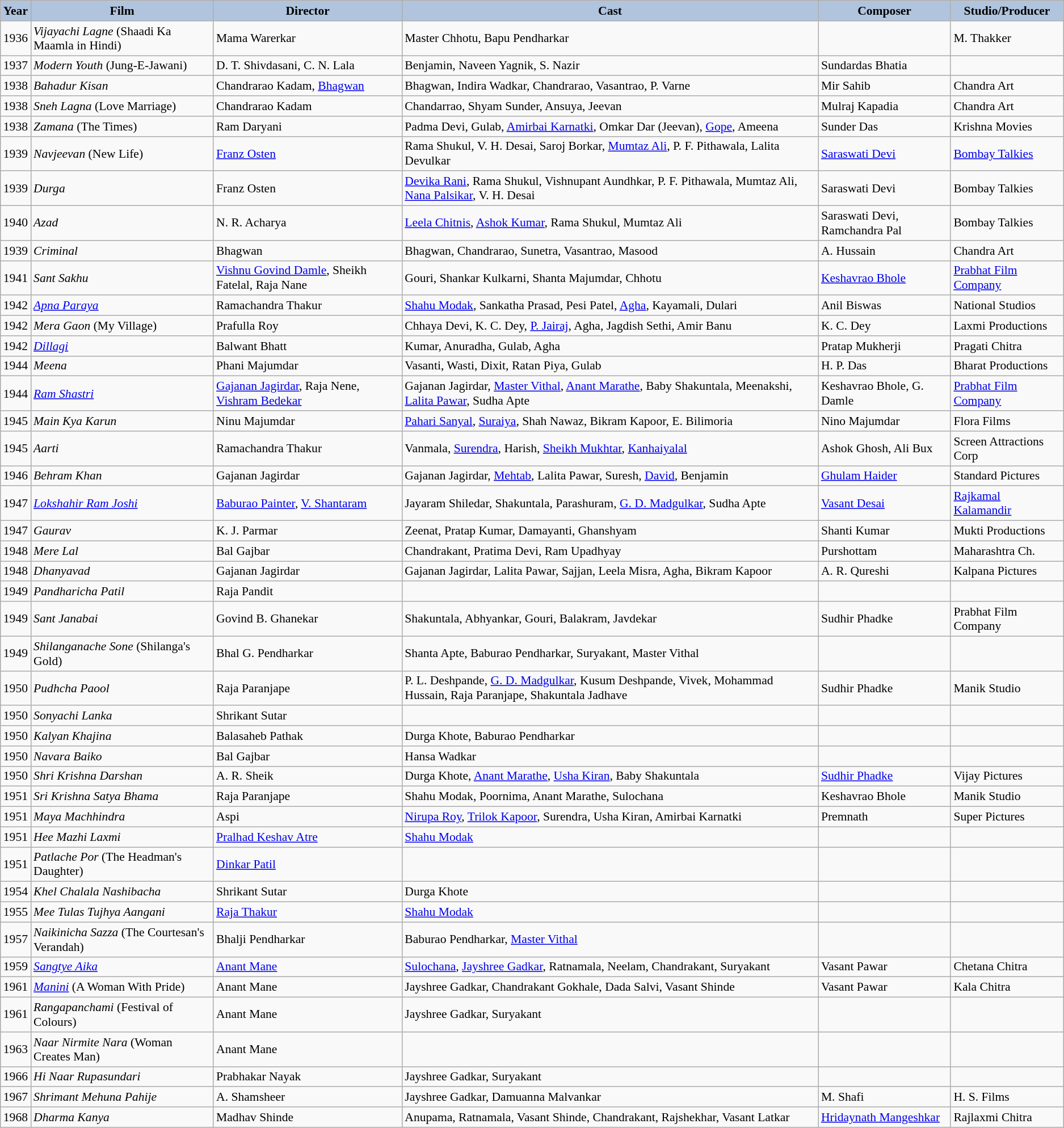<table class="wikitable" style="font-size:90%">
<tr>
<th style="background:#B0C4DE;">Year</th>
<th style="background:#B0C4DE;">Film</th>
<th style="background:#B0C4DE;">Director</th>
<th style="background:#B0C4DE;">Cast</th>
<th style="background:#B0C4DE;">Composer</th>
<th style="background:#B0C4DE;">Studio/Producer</th>
</tr>
<tr>
<td>1936</td>
<td><em>Vijayachi Lagne</em> (Shaadi Ka Maamla in Hindi)</td>
<td>Mama Warerkar</td>
<td>Master Chhotu, Bapu Pendharkar</td>
<td></td>
<td>M. Thakker</td>
</tr>
<tr>
<td>1937</td>
<td><em>Modern Youth</em> (Jung-E-Jawani)</td>
<td>D. T. Shivdasani, C. N. Lala</td>
<td>Benjamin, Naveen Yagnik, S. Nazir</td>
<td>Sundardas Bhatia</td>
<td></td>
</tr>
<tr>
<td>1938</td>
<td><em>Bahadur Kisan</em></td>
<td>Chandrarao Kadam, <a href='#'>Bhagwan</a></td>
<td>Bhagwan, Indira Wadkar, Chandrarao, Vasantrao, P. Varne</td>
<td>Mir Sahib</td>
<td>Chandra Art</td>
</tr>
<tr>
<td>1938</td>
<td><em>Sneh Lagna</em> (Love Marriage)</td>
<td>Chandrarao Kadam</td>
<td>Chandarrao, Shyam Sunder, Ansuya, Jeevan</td>
<td>Mulraj Kapadia</td>
<td>Chandra Art</td>
</tr>
<tr>
<td>1938</td>
<td><em>Zamana</em> (The Times)</td>
<td>Ram Daryani</td>
<td>Padma Devi, Gulab, <a href='#'>Amirbai Karnatki</a>, Omkar Dar (Jeevan), <a href='#'>Gope</a>, Ameena</td>
<td>Sunder Das</td>
<td>Krishna Movies</td>
</tr>
<tr>
<td>1939</td>
<td><em>Navjeevan</em> (New Life)</td>
<td><a href='#'>Franz Osten</a></td>
<td>Rama Shukul, V. H. Desai, Saroj Borkar, <a href='#'>Mumtaz Ali</a>, P. F. Pithawala, Lalita Devulkar</td>
<td><a href='#'>Saraswati Devi</a></td>
<td><a href='#'>Bombay Talkies</a></td>
</tr>
<tr>
<td>1939</td>
<td><em>Durga</em></td>
<td>Franz Osten</td>
<td><a href='#'>Devika Rani</a>, Rama Shukul, Vishnupant Aundhkar, P. F. Pithawala, Mumtaz Ali, <a href='#'>Nana Palsikar</a>, V. H. Desai</td>
<td>Saraswati Devi</td>
<td>Bombay Talkies</td>
</tr>
<tr>
<td>1940</td>
<td><em>Azad</em></td>
<td>N. R. Acharya</td>
<td><a href='#'>Leela Chitnis</a>, <a href='#'>Ashok Kumar</a>, Rama Shukul, Mumtaz Ali</td>
<td>Saraswati Devi, Ramchandra Pal</td>
<td>Bombay Talkies</td>
</tr>
<tr>
<td>1939</td>
<td><em>Criminal</em></td>
<td>Bhagwan</td>
<td>Bhagwan, Chandrarao, Sunetra, Vasantrao, Masood</td>
<td>A. Hussain</td>
<td>Chandra Art</td>
</tr>
<tr>
<td>1941</td>
<td><em>Sant Sakhu</em></td>
<td><a href='#'>Vishnu Govind Damle</a>, Sheikh Fatelal, Raja Nane</td>
<td>Gouri, Shankar Kulkarni, Shanta Majumdar, Chhotu</td>
<td><a href='#'>Keshavrao Bhole</a></td>
<td><a href='#'>Prabhat Film Company</a></td>
</tr>
<tr>
<td>1942</td>
<td><em><a href='#'>Apna Paraya</a></em></td>
<td>Ramachandra Thakur</td>
<td><a href='#'>Shahu Modak</a>, Sankatha Prasad, Pesi Patel, <a href='#'>Agha</a>, Kayamali, Dulari</td>
<td>Anil Biswas</td>
<td>National Studios</td>
</tr>
<tr>
<td>1942</td>
<td><em>Mera Gaon</em> (My Village)</td>
<td>Prafulla Roy</td>
<td>Chhaya Devi, K. C. Dey, <a href='#'>P. Jairaj</a>, Agha, Jagdish Sethi, Amir Banu</td>
<td>K. C. Dey</td>
<td>Laxmi Productions</td>
</tr>
<tr>
<td>1942</td>
<td><em><a href='#'>Dillagi</a></em></td>
<td>Balwant Bhatt</td>
<td>Kumar, Anuradha, Gulab, Agha</td>
<td>Pratap Mukherji</td>
<td>Pragati Chitra</td>
</tr>
<tr>
<td>1944</td>
<td><em>Meena</em></td>
<td>Phani Majumdar</td>
<td>Vasanti, Wasti, Dixit, Ratan Piya, Gulab</td>
<td>H. P. Das</td>
<td>Bharat Productions</td>
</tr>
<tr>
<td>1944</td>
<td><em><a href='#'>Ram Shastri</a></em></td>
<td><a href='#'>Gajanan Jagirdar</a>, Raja Nene, <a href='#'>Vishram Bedekar</a></td>
<td>Gajanan Jagirdar, <a href='#'>Master Vithal</a>, <a href='#'>Anant Marathe</a>, Baby Shakuntala, Meenakshi, <a href='#'>Lalita Pawar</a>, Sudha Apte</td>
<td>Keshavrao Bhole, G. Damle</td>
<td><a href='#'>Prabhat Film Company</a></td>
</tr>
<tr>
<td>1945</td>
<td><em>Main Kya Karun</em></td>
<td>Ninu Majumdar</td>
<td><a href='#'>Pahari Sanyal</a>, <a href='#'>Suraiya</a>, Shah Nawaz, Bikram Kapoor, E. Bilimoria</td>
<td>Nino Majumdar</td>
<td>Flora Films</td>
</tr>
<tr>
<td>1945</td>
<td><em>Aarti</em></td>
<td>Ramachandra Thakur</td>
<td>Vanmala, <a href='#'>Surendra</a>, Harish, <a href='#'>Sheikh Mukhtar</a>, <a href='#'>Kanhaiyalal</a></td>
<td>Ashok Ghosh, Ali Bux</td>
<td>Screen Attractions Corp</td>
</tr>
<tr>
<td>1946</td>
<td><em>Behram Khan</em></td>
<td>Gajanan Jagirdar</td>
<td>Gajanan Jagirdar, <a href='#'>Mehtab</a>, Lalita Pawar, Suresh, <a href='#'>David</a>, Benjamin</td>
<td><a href='#'>Ghulam Haider</a></td>
<td>Standard Pictures</td>
</tr>
<tr>
<td>1947</td>
<td><em><a href='#'>Lokshahir Ram Joshi</a></em></td>
<td><a href='#'>Baburao Painter</a>, <a href='#'>V. Shantaram</a></td>
<td>Jayaram Shiledar, Shakuntala, Parashuram, <a href='#'>G. D. Madgulkar</a>, Sudha Apte</td>
<td><a href='#'>Vasant Desai</a></td>
<td><a href='#'>Rajkamal Kalamandir</a></td>
</tr>
<tr>
<td>1947</td>
<td><em>Gaurav</em></td>
<td>K. J. Parmar</td>
<td>Zeenat, Pratap Kumar, Damayanti, Ghanshyam</td>
<td>Shanti Kumar</td>
<td>Mukti Productions</td>
</tr>
<tr>
<td>1948</td>
<td><em>Mere Lal</em></td>
<td>Bal Gajbar</td>
<td>Chandrakant, Pratima Devi, Ram Upadhyay</td>
<td>Purshottam</td>
<td>Maharashtra Ch.</td>
</tr>
<tr>
<td>1948</td>
<td><em>Dhanyavad</em></td>
<td>Gajanan Jagirdar</td>
<td>Gajanan Jagirdar, Lalita Pawar, Sajjan, Leela Misra, Agha, Bikram Kapoor</td>
<td>A. R. Qureshi</td>
<td>Kalpana Pictures</td>
</tr>
<tr>
<td>1949</td>
<td><em>Pandharicha Patil</em></td>
<td>Raja Pandit</td>
<td></td>
<td></td>
<td></td>
</tr>
<tr>
<td>1949</td>
<td><em>Sant Janabai</em></td>
<td>Govind B. Ghanekar</td>
<td>Shakuntala, Abhyankar, Gouri, Balakram, Javdekar</td>
<td>Sudhir Phadke</td>
<td>Prabhat Film Company</td>
</tr>
<tr>
<td>1949</td>
<td><em>Shilanganache Sone</em> (Shilanga's Gold)</td>
<td>Bhal G. Pendharkar</td>
<td>Shanta Apte, Baburao Pendharkar, Suryakant, Master Vithal</td>
<td></td>
<td></td>
</tr>
<tr>
<td>1950</td>
<td><em>Pudhcha Paool</em></td>
<td>Raja Paranjape</td>
<td>P. L. Deshpande, <a href='#'>G. D. Madgulkar</a>, Kusum Deshpande, Vivek, Mohammad Hussain, Raja Paranjape, Shakuntala Jadhave</td>
<td>Sudhir Phadke</td>
<td>Manik Studio</td>
</tr>
<tr>
<td>1950</td>
<td><em>Sonyachi Lanka</em></td>
<td>Shrikant Sutar</td>
<td></td>
<td></td>
<td></td>
</tr>
<tr>
<td>1950</td>
<td><em>Kalyan Khajina</em></td>
<td>Balasaheb Pathak</td>
<td>Durga Khote, Baburao Pendharkar</td>
<td></td>
<td></td>
</tr>
<tr>
<td>1950</td>
<td><em>Navara Baiko</em></td>
<td>Bal Gajbar</td>
<td>Hansa Wadkar</td>
<td></td>
<td></td>
</tr>
<tr>
<td>1950</td>
<td><em>Shri Krishna Darshan</em></td>
<td>A. R. Sheik</td>
<td>Durga Khote, <a href='#'>Anant Marathe</a>, <a href='#'>Usha Kiran</a>, Baby Shakuntala</td>
<td><a href='#'>Sudhir Phadke</a></td>
<td>Vijay Pictures</td>
</tr>
<tr>
<td>1951</td>
<td><em>Sri Krishna Satya Bhama</em></td>
<td>Raja Paranjape</td>
<td>Shahu Modak, Poornima, Anant Marathe, Sulochana</td>
<td>Keshavrao Bhole</td>
<td>Manik Studio</td>
</tr>
<tr>
<td>1951</td>
<td><em>Maya Machhindra</em></td>
<td>Aspi</td>
<td><a href='#'>Nirupa Roy</a>, <a href='#'>Trilok Kapoor</a>, Surendra, Usha Kiran, Amirbai Karnatki</td>
<td>Premnath</td>
<td>Super Pictures</td>
</tr>
<tr>
<td>1951</td>
<td><em>Hee Mazhi Laxmi</em></td>
<td><a href='#'>Pralhad Keshav Atre</a></td>
<td><a href='#'>Shahu Modak</a></td>
<td></td>
<td></td>
</tr>
<tr>
<td>1951</td>
<td><em>Patlache Por</em> (The Headman's Daughter)</td>
<td><a href='#'>Dinkar Patil</a></td>
<td></td>
<td></td>
<td></td>
</tr>
<tr>
<td>1954</td>
<td><em>Khel Chalala Nashibacha</em></td>
<td>Shrikant Sutar</td>
<td>Durga Khote</td>
<td></td>
<td></td>
</tr>
<tr>
<td>1955</td>
<td><em>Mee Tulas Tujhya Aangani</em></td>
<td><a href='#'>Raja Thakur</a></td>
<td><a href='#'>Shahu Modak</a></td>
<td></td>
<td></td>
</tr>
<tr>
<td>1957</td>
<td><em>Naikinicha Sazza</em> (The Courtesan's Verandah)</td>
<td>Bhalji Pendharkar</td>
<td>Baburao Pendharkar, <a href='#'>Master Vithal</a></td>
<td></td>
<td></td>
</tr>
<tr>
<td>1959</td>
<td><em><a href='#'>Sangtye Aika</a></em></td>
<td><a href='#'>Anant Mane</a></td>
<td><a href='#'>Sulochana</a>, <a href='#'>Jayshree Gadkar</a>, Ratnamala, Neelam, Chandrakant, Suryakant</td>
<td>Vasant Pawar</td>
<td>Chetana Chitra</td>
</tr>
<tr>
<td>1961</td>
<td><em><a href='#'>Manini</a></em> (A Woman With Pride)</td>
<td>Anant Mane</td>
<td>Jayshree Gadkar, Chandrakant Gokhale, Dada Salvi, Vasant Shinde</td>
<td>Vasant Pawar</td>
<td>Kala Chitra</td>
</tr>
<tr>
<td>1961</td>
<td><em>Rangapanchami</em> (Festival of Colours)</td>
<td>Anant Mane</td>
<td>Jayshree Gadkar, Suryakant</td>
<td></td>
<td></td>
</tr>
<tr>
<td>1963</td>
<td><em>Naar Nirmite Nara</em> (Woman Creates Man)</td>
<td>Anant Mane</td>
<td></td>
<td></td>
<td></td>
</tr>
<tr>
<td>1966</td>
<td><em>Hi Naar Rupasundari</em></td>
<td>Prabhakar Nayak</td>
<td>Jayshree Gadkar, Suryakant</td>
<td></td>
<td></td>
</tr>
<tr>
<td>1967</td>
<td><em>Shrimant Mehuna Pahije</em></td>
<td>A. Shamsheer</td>
<td>Jayshree Gadkar, Damuanna Malvankar</td>
<td>M. Shafi</td>
<td>H. S. Films</td>
</tr>
<tr>
<td>1968</td>
<td><em>Dharma Kanya</em></td>
<td>Madhav Shinde</td>
<td>Anupama, Ratnamala, Vasant Shinde, Chandrakant, Rajshekhar, Vasant Latkar</td>
<td><a href='#'>Hridaynath Mangeshkar</a></td>
<td>Rajlaxmi Chitra</td>
</tr>
</table>
